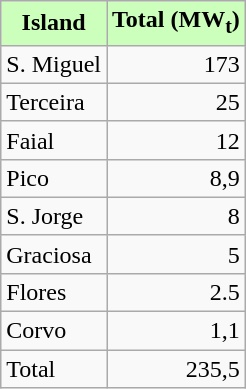<table class="wikitable sortable">
<tr>
<th style="background:#cfb;">Island</th>
<th style="background:#cfb;">Total (MW<sub>t</sub>)</th>
</tr>
<tr align=right>
<td align=left>S. Miguel</td>
<td>173</td>
</tr>
<tr align=right>
<td align=left>Terceira</td>
<td>25</td>
</tr>
<tr align=right>
<td align=left>Faial</td>
<td>12</td>
</tr>
<tr align=right>
<td align=left>Pico</td>
<td>8,9</td>
</tr>
<tr align=right>
<td align=left>S. Jorge</td>
<td>8</td>
</tr>
<tr align=right>
<td align=left>Graciosa</td>
<td>5</td>
</tr>
<tr align=right>
<td align=left>Flores</td>
<td>2.5</td>
</tr>
<tr align=right>
<td align=left>Corvo</td>
<td>1,1</td>
</tr>
<tr align=right>
<td align=left>Total</td>
<td>235,5</td>
</tr>
</table>
